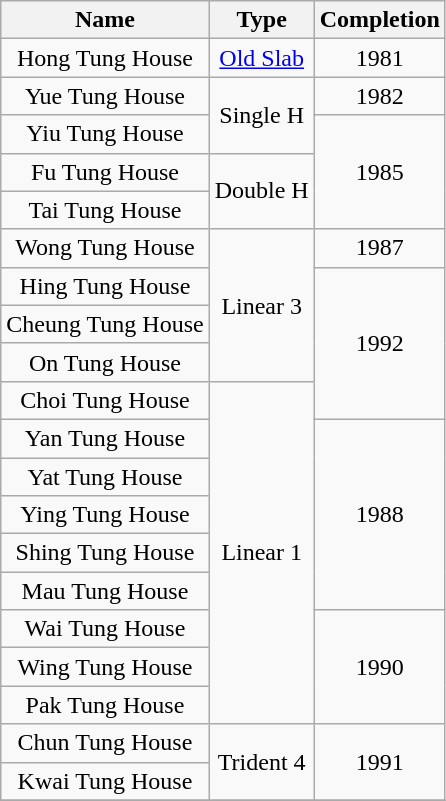<table class="wikitable" style="text-align: center">
<tr>
<th>Name</th>
<th>Type</th>
<th>Completion</th>
</tr>
<tr>
<td>Hong Tung House</td>
<td><a href='#'>Old Slab</a></td>
<td>1981</td>
</tr>
<tr>
<td>Yue Tung House</td>
<td rowspan="2">Single H</td>
<td>1982</td>
</tr>
<tr>
<td>Yiu Tung House</td>
<td rowspan="3">1985</td>
</tr>
<tr>
<td>Fu Tung House</td>
<td rowspan="2">Double H</td>
</tr>
<tr>
<td>Tai Tung House</td>
</tr>
<tr>
<td>Wong Tung House</td>
<td rowspan="4">Linear 3</td>
<td>1987</td>
</tr>
<tr>
<td>Hing Tung House</td>
<td rowspan="4">1992</td>
</tr>
<tr>
<td>Cheung Tung House</td>
</tr>
<tr>
<td>On Tung House</td>
</tr>
<tr>
<td>Choi Tung House</td>
<td rowspan="9">Linear 1</td>
</tr>
<tr>
<td>Yan Tung House</td>
<td rowspan="5">1988</td>
</tr>
<tr>
<td>Yat Tung House</td>
</tr>
<tr>
<td>Ying Tung House</td>
</tr>
<tr>
<td>Shing Tung House</td>
</tr>
<tr>
<td>Mau Tung House</td>
</tr>
<tr>
<td>Wai Tung House</td>
<td rowspan="3">1990</td>
</tr>
<tr>
<td>Wing Tung House</td>
</tr>
<tr>
<td>Pak Tung House</td>
</tr>
<tr>
<td>Chun Tung House</td>
<td rowspan="2">Trident 4</td>
<td rowspan="2">1991</td>
</tr>
<tr>
<td>Kwai Tung House</td>
</tr>
<tr>
</tr>
</table>
